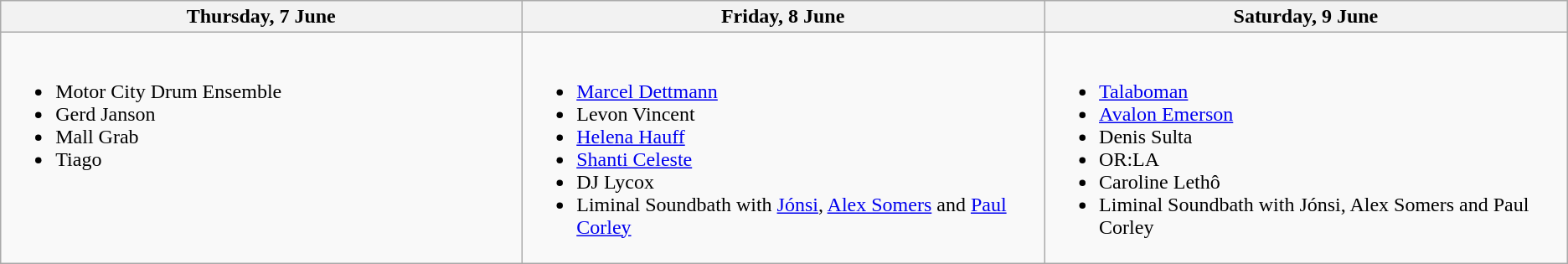<table class="wikitable">
<tr>
<th width="500">Thursday, 7 June</th>
<th width="500">Friday, 8 June</th>
<th width="500">Saturday, 9 June</th>
</tr>
<tr valign="top">
<td><br><ul><li>Motor City Drum Ensemble</li><li>Gerd Janson</li><li>Mall Grab</li><li>Tiago</li></ul></td>
<td><br><ul><li><a href='#'>Marcel Dettmann</a></li><li>Levon Vincent</li><li><a href='#'>Helena Hauff</a></li><li><a href='#'>Shanti Celeste</a></li><li>DJ Lycox</li><li>Liminal Soundbath with <a href='#'>Jónsi</a>, <a href='#'>Alex Somers</a> and <a href='#'>Paul Corley</a></li></ul></td>
<td><br><ul><li><a href='#'>Talaboman</a></li><li><a href='#'>Avalon Emerson</a></li><li>Denis Sulta</li><li>OR:LA</li><li>Caroline Lethô</li><li>Liminal Soundbath with Jónsi, Alex Somers and Paul Corley</li></ul></td>
</tr>
</table>
